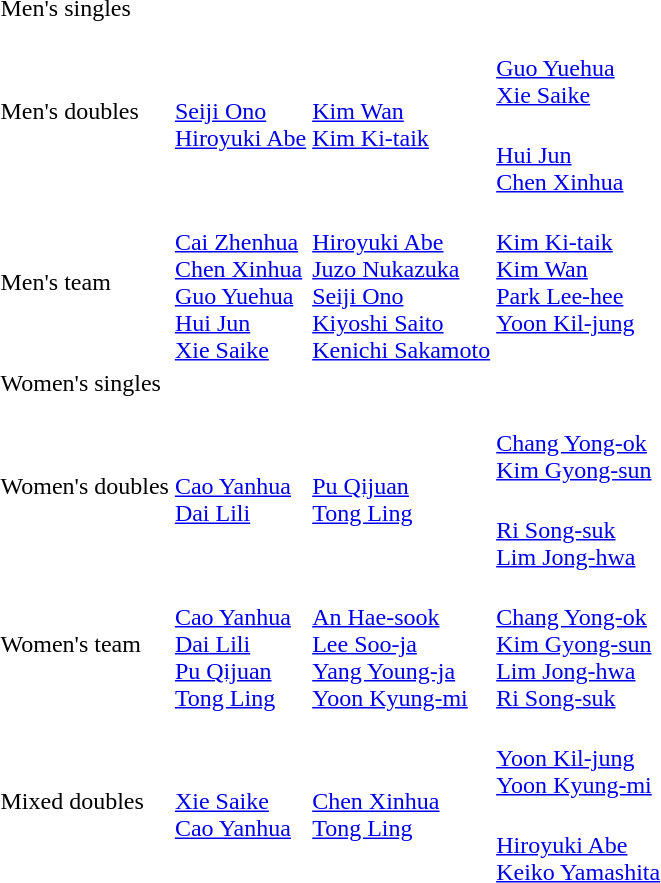<table>
<tr>
<td rowspan=2>Men's singles</td>
<td rowspan=2></td>
<td rowspan=2></td>
<td></td>
</tr>
<tr>
<td></td>
</tr>
<tr>
<td rowspan=2>Men's doubles</td>
<td rowspan=2><br><a href='#'>Seiji Ono</a><br><a href='#'>Hiroyuki Abe</a></td>
<td rowspan=2><br><a href='#'>Kim Wan</a><br><a href='#'>Kim Ki-taik</a></td>
<td><br><a href='#'>Guo Yuehua</a><br><a href='#'>Xie Saike</a></td>
</tr>
<tr>
<td><br><a href='#'>Hui Jun</a><br><a href='#'>Chen Xinhua</a></td>
</tr>
<tr>
<td>Men's team</td>
<td><br><a href='#'>Cai Zhenhua</a><br><a href='#'>Chen Xinhua</a><br><a href='#'>Guo Yuehua</a><br><a href='#'>Hui Jun</a><br><a href='#'>Xie Saike</a></td>
<td><br><a href='#'>Hiroyuki Abe</a><br><a href='#'>Juzo Nukazuka</a><br><a href='#'>Seiji Ono</a><br><a href='#'>Kiyoshi Saito</a><br><a href='#'>Kenichi Sakamoto</a></td>
<td valign=top><br><a href='#'>Kim Ki-taik</a><br><a href='#'>Kim Wan</a><br><a href='#'>Park Lee-hee</a><br><a href='#'>Yoon Kil-jung</a></td>
</tr>
<tr>
<td rowspan=2>Women's singles</td>
<td rowspan=2></td>
<td rowspan=2></td>
<td></td>
</tr>
<tr>
<td></td>
</tr>
<tr>
<td rowspan=2>Women's doubles</td>
<td rowspan=2><br><a href='#'>Cao Yanhua</a><br><a href='#'>Dai Lili</a></td>
<td rowspan=2><br><a href='#'>Pu Qijuan</a><br><a href='#'>Tong Ling</a></td>
<td><br><a href='#'>Chang Yong-ok</a><br><a href='#'>Kim Gyong-sun</a></td>
</tr>
<tr>
<td><br><a href='#'>Ri Song-suk</a><br><a href='#'>Lim Jong-hwa</a></td>
</tr>
<tr>
<td>Women's team</td>
<td><br><a href='#'>Cao Yanhua</a><br><a href='#'>Dai Lili</a><br><a href='#'>Pu Qijuan</a><br><a href='#'>Tong Ling</a></td>
<td><br><a href='#'>An Hae-sook</a><br><a href='#'>Lee Soo-ja</a><br><a href='#'>Yang Young-ja</a><br><a href='#'>Yoon Kyung-mi</a></td>
<td><br><a href='#'>Chang Yong-ok</a><br><a href='#'>Kim Gyong-sun</a><br><a href='#'>Lim Jong-hwa</a><br><a href='#'>Ri Song-suk</a></td>
</tr>
<tr>
<td rowspan=2>Mixed doubles</td>
<td rowspan=2><br><a href='#'>Xie Saike</a><br><a href='#'>Cao Yanhua</a></td>
<td rowspan=2><br><a href='#'>Chen Xinhua</a><br><a href='#'>Tong Ling</a></td>
<td><br><a href='#'>Yoon Kil-jung</a><br><a href='#'>Yoon Kyung-mi</a></td>
</tr>
<tr>
<td><br><a href='#'>Hiroyuki Abe</a><br><a href='#'>Keiko Yamashita</a></td>
</tr>
</table>
